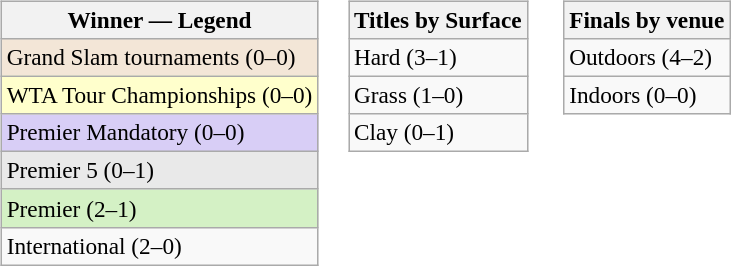<table>
<tr valign=top>
<td><br><table class=wikitable style=font-size:97%>
<tr>
<th>Winner — Legend</th>
</tr>
<tr>
<td bgcolor=#F3E6D7>Grand Slam tournaments (0–0)</td>
</tr>
<tr>
<td bgcolor=#FFFFCC>WTA Tour Championships (0–0)</td>
</tr>
<tr>
<td bgcolor=#D8CEF6>Premier Mandatory (0–0)</td>
</tr>
<tr>
<td bgcolor=#E9E9E9>Premier 5 (0–1)</td>
</tr>
<tr>
<td bgcolor=#D4F1C5>Premier (2–1)</td>
</tr>
<tr>
<td>International (2–0)</td>
</tr>
</table>
</td>
<td><br><table class=wikitable style=font-size:97%>
<tr>
<th>Titles by Surface</th>
</tr>
<tr>
<td>Hard (3–1)</td>
</tr>
<tr>
<td>Grass (1–0)</td>
</tr>
<tr>
<td>Clay (0–1)</td>
</tr>
</table>
</td>
<td></td>
<td valign=top><br><table class=wikitable style=font-size:97%>
<tr>
<th>Finals by venue</th>
</tr>
<tr>
<td>Outdoors (4–2)</td>
</tr>
<tr>
<td>Indoors (0–0)</td>
</tr>
</table>
</td>
</tr>
</table>
